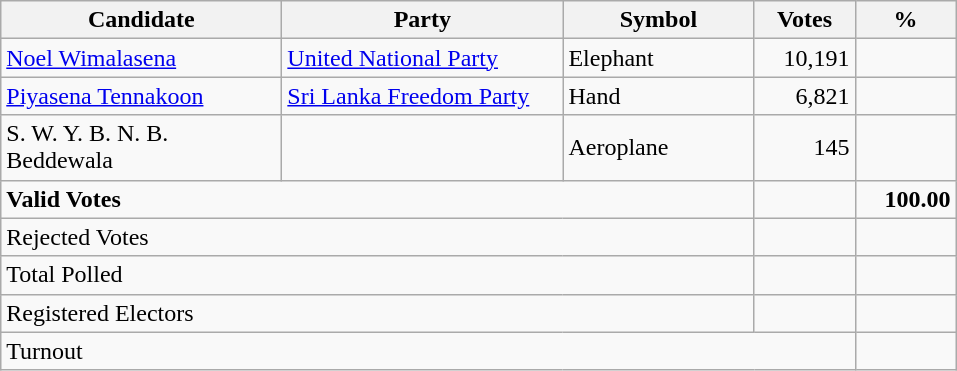<table class="wikitable" border="1" style="text-align:right;">
<tr>
<th align=left width="180">Candidate</th>
<th align=left width="180">Party</th>
<th align=left width="120">Symbol</th>
<th align=left width="60">Votes</th>
<th align=left width="60">%</th>
</tr>
<tr>
<td align=left><a href='#'>Noel Wimalasena</a></td>
<td align=left><a href='#'>United National Party</a></td>
<td align=left>Elephant</td>
<td>10,191</td>
<td></td>
</tr>
<tr>
<td align=left><a href='#'>Piyasena Tennakoon</a></td>
<td align=left><a href='#'>Sri Lanka Freedom Party</a></td>
<td align=left>Hand</td>
<td>6,821</td>
<td></td>
</tr>
<tr>
<td align=left>S. W. Y. B. N. B. Beddewala</td>
<td align=left></td>
<td align=left>Aeroplane</td>
<td>145</td>
<td></td>
</tr>
<tr>
<td align=left colspan=3><strong>Valid Votes</strong></td>
<td><strong> </strong></td>
<td><strong>100.00</strong></td>
</tr>
<tr>
<td align=left colspan=3>Rejected Votes</td>
<td></td>
<td></td>
</tr>
<tr>
<td align=left colspan=3>Total Polled</td>
<td></td>
<td></td>
</tr>
<tr>
<td align=left colspan=3>Registered Electors</td>
<td></td>
<td></td>
</tr>
<tr>
<td align=left colspan=4>Turnout</td>
<td></td>
</tr>
</table>
